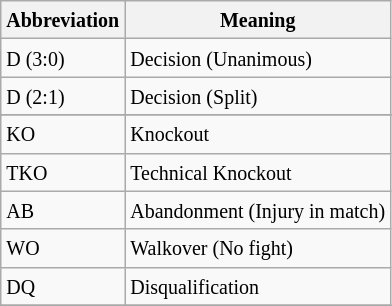<table class="wikitable">
<tr>
<th><small>Abbreviation</small></th>
<th><small>Meaning</small></th>
</tr>
<tr>
<td><small>D (3:0)</small></td>
<td><small>Decision (Unanimous)</small></td>
</tr>
<tr>
<td><small>D (2:1)</small></td>
<td><small>Decision (Split)</small></td>
</tr>
<tr>
</tr>
<tr>
<td><small>KO</small></td>
<td><small>Knockout</small></td>
</tr>
<tr>
<td><small>TKO</small></td>
<td><small>Technical Knockout</small></td>
</tr>
<tr>
<td><small>AB</small></td>
<td><small>Abandonment (Injury in match)</small></td>
</tr>
<tr>
<td><small>WO</small></td>
<td><small>Walkover (No fight)</small></td>
</tr>
<tr>
<td><small>DQ</small></td>
<td><small>Disqualification</small></td>
</tr>
<tr>
</tr>
</table>
